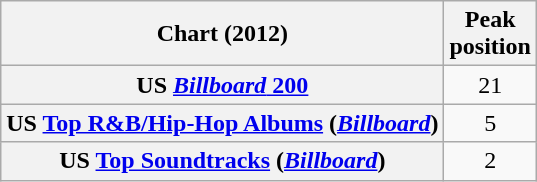<table class="wikitable sortable plainrowheaders" style="text-align:center">
<tr>
<th scope="col">Chart (2012)</th>
<th scope="col">Peak<br>position</th>
</tr>
<tr>
<th scope="row">US <a href='#'><em>Billboard</em> 200</a></th>
<td>21</td>
</tr>
<tr>
<th scope="row">US <a href='#'>Top R&B/Hip-Hop Albums</a> (<em><a href='#'>Billboard</a></em>)</th>
<td>5</td>
</tr>
<tr>
<th scope="row">US <a href='#'>Top Soundtracks</a> (<em><a href='#'>Billboard</a></em>)</th>
<td>2</td>
</tr>
</table>
